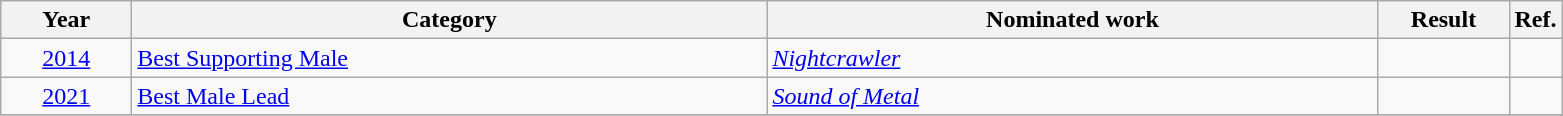<table class=wikitable>
<tr>
<th scope="col" style="width:5em;">Year</th>
<th scope="col" style="width:26em;">Category</th>
<th scope="col" style="width:25em;">Nominated work</th>
<th scope="col" style="width:5em;">Result</th>
<th>Ref.</th>
</tr>
<tr>
<td style="text-align:center;"><a href='#'>2014</a></td>
<td><a href='#'>Best Supporting Male</a></td>
<td><em><a href='#'>Nightcrawler</a></em></td>
<td></td>
<td></td>
</tr>
<tr>
<td style="text-align:center;"><a href='#'>2021</a></td>
<td><a href='#'>Best Male Lead</a></td>
<td><em><a href='#'>Sound of Metal</a></em></td>
<td></td>
<td></td>
</tr>
<tr>
</tr>
</table>
